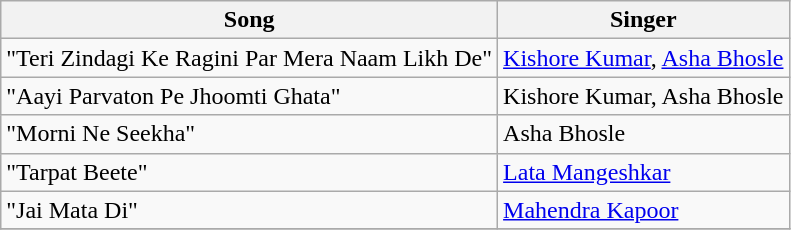<table class="wikitable">
<tr>
<th>Song</th>
<th>Singer</th>
</tr>
<tr>
<td>"Teri Zindagi Ke Ragini Par Mera Naam Likh De"</td>
<td><a href='#'>Kishore Kumar</a>, <a href='#'>Asha Bhosle</a></td>
</tr>
<tr>
<td>"Aayi Parvaton Pe Jhoomti Ghata"</td>
<td>Kishore Kumar, Asha Bhosle</td>
</tr>
<tr>
<td>"Morni Ne Seekha"</td>
<td>Asha Bhosle</td>
</tr>
<tr>
<td>"Tarpat Beete"</td>
<td><a href='#'>Lata Mangeshkar</a></td>
</tr>
<tr>
<td>"Jai Mata Di"</td>
<td><a href='#'>Mahendra Kapoor</a></td>
</tr>
<tr>
</tr>
</table>
